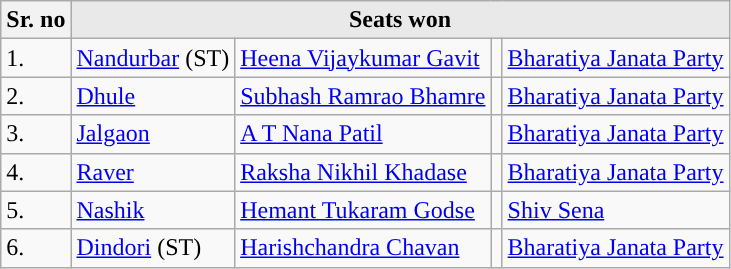<table class="wikitable sortable">
<tr>
<th>Sr. no</th>
<th colspan="4" align="left" valign="top" style="background-color:#E9E9E9">Seats won</th>
</tr>
<tr>
<td>1.</td>
<td><a href='#'>Nandurbar</a> (ST)</td>
<td><a href='#'>Heena Vijaykumar Gavit</a></td>
<td style="background-color:"></td>
<td><a href='#'>Bharatiya Janata Party</a></td>
</tr>
<tr>
<td>2.</td>
<td><a href='#'>Dhule</a></td>
<td><a href='#'>Subhash Ramrao Bhamre</a></td>
<td style="background-color:"></td>
<td><a href='#'>Bharatiya Janata Party</a></td>
</tr>
<tr>
<td>3.</td>
<td><a href='#'>Jalgaon</a></td>
<td><a href='#'>A T Nana Patil</a></td>
<td style="background-color:"></td>
<td><a href='#'>Bharatiya Janata Party</a></td>
</tr>
<tr>
<td>4.</td>
<td><a href='#'>Raver</a></td>
<td><a href='#'>Raksha Nikhil Khadase</a></td>
<td style="background-color:"></td>
<td><a href='#'>Bharatiya Janata Party</a></td>
</tr>
<tr>
<td>5.</td>
<td><a href='#'>Nashik</a></td>
<td><a href='#'>Hemant Tukaram Godse</a></td>
<td style="background-color: "></td>
<td><a href='#'>Shiv Sena</a></td>
</tr>
<tr>
<td>6.</td>
<td><a href='#'>Dindori</a> (ST)</td>
<td><a href='#'>Harishchandra Chavan</a></td>
<td style="background-color:"></td>
<td><a href='#'>Bharatiya Janata Party</a></td>
</tr>
</table>
